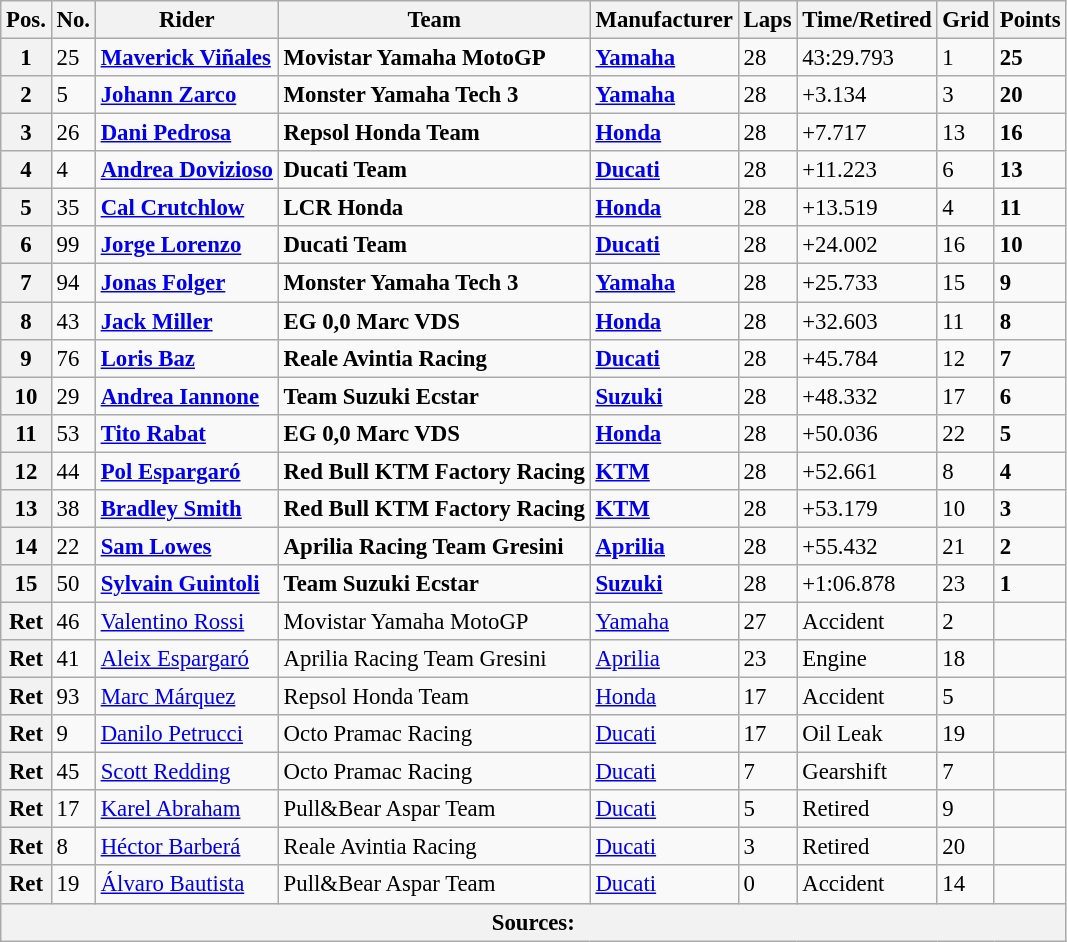<table class="wikitable" style="font-size: 95%;">
<tr>
<th>Pos.</th>
<th>No.</th>
<th>Rider</th>
<th>Team</th>
<th>Manufacturer</th>
<th>Laps</th>
<th>Time/Retired</th>
<th>Grid</th>
<th>Points</th>
</tr>
<tr>
<th>1</th>
<td>25</td>
<td> <strong><a href='#'>Maverick Viñales</a></strong></td>
<td><strong>Movistar Yamaha MotoGP</strong></td>
<td><strong><a href='#'>Yamaha</a></strong></td>
<td>28</td>
<td>43:29.793</td>
<td>1</td>
<td><strong>25</strong></td>
</tr>
<tr>
<th>2</th>
<td>5</td>
<td> <strong><a href='#'>Johann Zarco</a></strong></td>
<td><strong>Monster Yamaha Tech 3</strong></td>
<td><strong><a href='#'>Yamaha</a></strong></td>
<td>28</td>
<td>+3.134</td>
<td>3</td>
<td><strong>20</strong></td>
</tr>
<tr>
<th>3</th>
<td>26</td>
<td> <strong><a href='#'>Dani Pedrosa</a></strong></td>
<td><strong>Repsol Honda Team</strong></td>
<td><strong><a href='#'>Honda</a></strong></td>
<td>28</td>
<td>+7.717</td>
<td>13</td>
<td><strong>16</strong></td>
</tr>
<tr>
<th>4</th>
<td>4</td>
<td> <strong><a href='#'>Andrea Dovizioso</a></strong></td>
<td><strong>Ducati Team</strong></td>
<td><strong><a href='#'>Ducati</a></strong></td>
<td>28</td>
<td>+11.223</td>
<td>6</td>
<td><strong>13</strong></td>
</tr>
<tr>
<th>5</th>
<td>35</td>
<td> <strong><a href='#'>Cal Crutchlow</a></strong></td>
<td><strong>LCR Honda</strong></td>
<td><strong><a href='#'>Honda</a></strong></td>
<td>28</td>
<td>+13.519</td>
<td>4</td>
<td><strong>11</strong></td>
</tr>
<tr>
<th>6</th>
<td>99</td>
<td> <strong><a href='#'>Jorge Lorenzo</a></strong></td>
<td><strong>Ducati Team</strong></td>
<td><strong><a href='#'>Ducati</a></strong></td>
<td>28</td>
<td>+24.002</td>
<td>16</td>
<td><strong>10</strong></td>
</tr>
<tr>
<th>7</th>
<td>94</td>
<td> <strong><a href='#'>Jonas Folger</a></strong></td>
<td><strong>Monster Yamaha Tech 3</strong></td>
<td><strong><a href='#'>Yamaha</a></strong></td>
<td>28</td>
<td>+25.733</td>
<td>15</td>
<td><strong>9</strong></td>
</tr>
<tr>
<th>8</th>
<td>43</td>
<td> <strong><a href='#'>Jack Miller</a></strong></td>
<td><strong>EG 0,0 Marc VDS</strong></td>
<td><strong><a href='#'>Honda</a></strong></td>
<td>28</td>
<td>+32.603</td>
<td>11</td>
<td><strong>8</strong></td>
</tr>
<tr>
<th>9</th>
<td>76</td>
<td> <strong><a href='#'>Loris Baz</a></strong></td>
<td><strong>Reale Avintia Racing</strong></td>
<td><strong><a href='#'>Ducati</a></strong></td>
<td>28</td>
<td>+45.784</td>
<td>12</td>
<td><strong>7</strong></td>
</tr>
<tr>
<th>10</th>
<td>29</td>
<td> <strong><a href='#'>Andrea Iannone</a></strong></td>
<td><strong>Team Suzuki Ecstar</strong></td>
<td><strong><a href='#'>Suzuki</a></strong></td>
<td>28</td>
<td>+48.332</td>
<td>17</td>
<td><strong>6</strong></td>
</tr>
<tr>
<th>11</th>
<td>53</td>
<td> <strong><a href='#'>Tito Rabat</a></strong></td>
<td><strong>EG 0,0 Marc VDS</strong></td>
<td><strong><a href='#'>Honda</a></strong></td>
<td>28</td>
<td>+50.036</td>
<td>22</td>
<td><strong>5</strong></td>
</tr>
<tr>
<th>12</th>
<td>44</td>
<td> <strong><a href='#'>Pol Espargaró</a></strong></td>
<td><strong>Red Bull KTM Factory Racing</strong></td>
<td><strong><a href='#'>KTM</a></strong></td>
<td>28</td>
<td>+52.661</td>
<td>8</td>
<td><strong>4</strong></td>
</tr>
<tr>
<th>13</th>
<td>38</td>
<td> <strong><a href='#'>Bradley Smith</a></strong></td>
<td><strong>Red Bull KTM Factory Racing</strong></td>
<td><strong><a href='#'>KTM</a></strong></td>
<td>28</td>
<td>+53.179</td>
<td>10</td>
<td><strong>3</strong></td>
</tr>
<tr>
<th>14</th>
<td>22</td>
<td> <strong><a href='#'>Sam Lowes</a></strong></td>
<td><strong>Aprilia Racing Team Gresini</strong></td>
<td><strong><a href='#'>Aprilia</a></strong></td>
<td>28</td>
<td>+55.432</td>
<td>21</td>
<td><strong>2</strong></td>
</tr>
<tr>
<th>15</th>
<td>50</td>
<td> <strong><a href='#'>Sylvain Guintoli</a></strong></td>
<td><strong>Team Suzuki Ecstar</strong></td>
<td><strong><a href='#'>Suzuki</a></strong></td>
<td>28</td>
<td>+1:06.878</td>
<td>23</td>
<td><strong>1</strong></td>
</tr>
<tr>
<th>Ret</th>
<td>46</td>
<td> <a href='#'>Valentino Rossi</a></td>
<td>Movistar Yamaha MotoGP</td>
<td><a href='#'>Yamaha</a></td>
<td>27</td>
<td>Accident</td>
<td>2</td>
<td></td>
</tr>
<tr>
<th>Ret</th>
<td>41</td>
<td> <a href='#'>Aleix Espargaró</a></td>
<td>Aprilia Racing Team Gresini</td>
<td><a href='#'>Aprilia</a></td>
<td>23</td>
<td>Engine</td>
<td>18</td>
<td></td>
</tr>
<tr>
<th>Ret</th>
<td>93</td>
<td> <a href='#'>Marc Márquez</a></td>
<td>Repsol Honda Team</td>
<td><a href='#'>Honda</a></td>
<td>17</td>
<td>Accident</td>
<td>5</td>
<td></td>
</tr>
<tr>
<th>Ret</th>
<td>9</td>
<td> <a href='#'>Danilo Petrucci</a></td>
<td>Octo Pramac Racing</td>
<td><a href='#'>Ducati</a></td>
<td>17</td>
<td>Oil Leak</td>
<td>19</td>
<td></td>
</tr>
<tr>
<th>Ret</th>
<td>45</td>
<td> <a href='#'>Scott Redding</a></td>
<td>Octo Pramac Racing</td>
<td><a href='#'>Ducati</a></td>
<td>7</td>
<td>Gearshift</td>
<td>7</td>
<td></td>
</tr>
<tr>
<th>Ret</th>
<td>17</td>
<td> <a href='#'>Karel Abraham</a></td>
<td>Pull&Bear Aspar Team</td>
<td><a href='#'>Ducati</a></td>
<td>5</td>
<td>Retired</td>
<td>9</td>
<td></td>
</tr>
<tr>
<th>Ret</th>
<td>8</td>
<td> <a href='#'>Héctor Barberá</a></td>
<td>Reale Avintia Racing</td>
<td><a href='#'>Ducati</a></td>
<td>3</td>
<td>Retired</td>
<td>20</td>
<td></td>
</tr>
<tr>
<th>Ret</th>
<td>19</td>
<td> <a href='#'>Álvaro Bautista</a></td>
<td>Pull&Bear Aspar Team</td>
<td><a href='#'>Ducati</a></td>
<td>0</td>
<td>Accident</td>
<td>14</td>
<td></td>
</tr>
<tr>
<th colspan=9>Sources: </th>
</tr>
</table>
